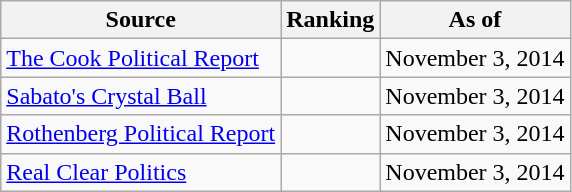<table class="wikitable" style="text-align:center">
<tr>
<th>Source</th>
<th>Ranking</th>
<th>As of</th>
</tr>
<tr>
<td align=left><a href='#'>The Cook Political Report</a></td>
<td></td>
<td>November 3, 2014</td>
</tr>
<tr>
<td align=left><a href='#'>Sabato's Crystal Ball</a></td>
<td></td>
<td>November 3, 2014</td>
</tr>
<tr>
<td align=left><a href='#'>Rothenberg Political Report</a></td>
<td></td>
<td>November 3, 2014</td>
</tr>
<tr>
<td align=left><a href='#'>Real Clear Politics</a></td>
<td></td>
<td>November 3, 2014</td>
</tr>
</table>
